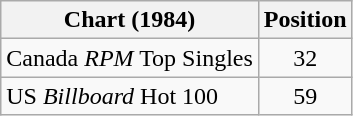<table class="wikitable sortable">
<tr>
<th>Chart (1984)</th>
<th>Position</th>
</tr>
<tr>
<td>Canada <em>RPM</em> Top Singles</td>
<td style="text-align:center;">32</td>
</tr>
<tr>
<td>US <em>Billboard</em> Hot 100</td>
<td style="text-align:center;">59</td>
</tr>
</table>
